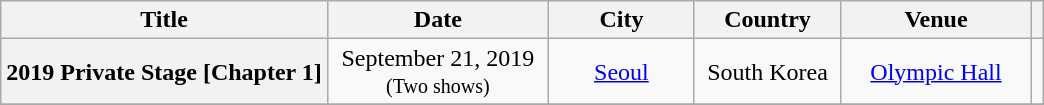<table class="wikitable plainrowheaders" style="text-align:center;">
<tr>
<th>Title</th>
<th width="140">Date</th>
<th width="90">City</th>
<th width="90">Country</th>
<th width="120">Venue</th>
<th scope="col" class="unsortable"></th>
</tr>
<tr>
<th scope="row" style="text-align:center;">2019 Private Stage [Chapter 1]</th>
<td>September 21, 2019 <br> <small>(Two shows)</small></td>
<td><a href='#'>Seoul</a></td>
<td>South Korea</td>
<td><a href='#'>Olympic Hall</a></td>
<td></td>
</tr>
<tr>
</tr>
</table>
